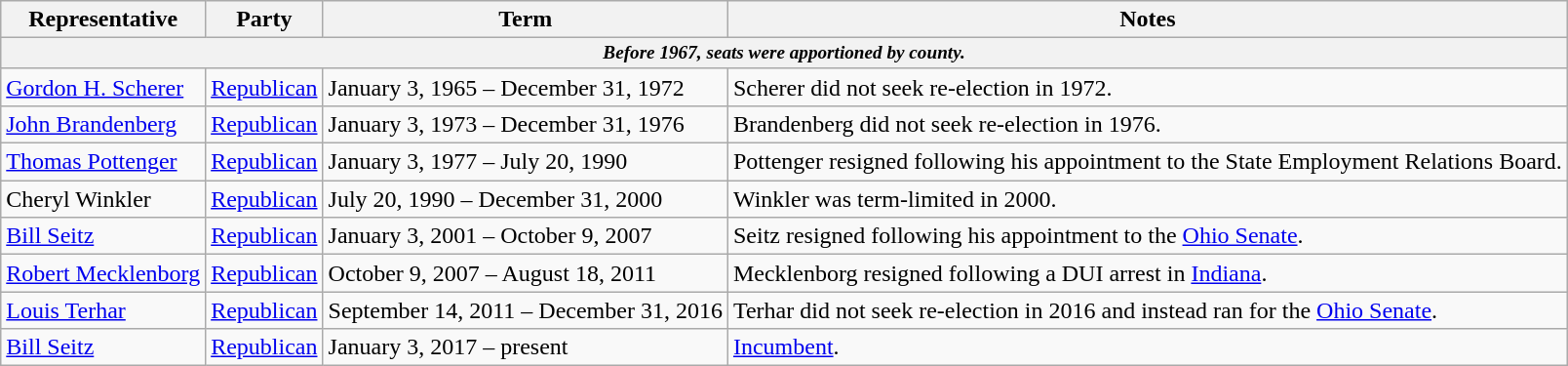<table class=wikitable>
<tr valign=bottom>
<th>Representative</th>
<th>Party</th>
<th>Term</th>
<th>Notes</th>
</tr>
<tr>
<th colspan=5 style="font-size: 80%;"><em>Before 1967, seats were apportioned by county.</em></th>
</tr>
<tr>
<td><a href='#'>Gordon H. Scherer</a></td>
<td><a href='#'>Republican</a></td>
<td>January 3, 1965 – December 31, 1972</td>
<td>Scherer did not seek re-election in 1972.</td>
</tr>
<tr>
<td><a href='#'>John Brandenberg</a></td>
<td><a href='#'>Republican</a></td>
<td>January 3, 1973 – December 31, 1976</td>
<td>Brandenberg did not seek re-election in 1976.</td>
</tr>
<tr>
<td><a href='#'>Thomas Pottenger</a></td>
<td><a href='#'>Republican</a></td>
<td>January 3, 1977 – July 20, 1990</td>
<td>Pottenger resigned following his appointment to the State Employment Relations Board.</td>
</tr>
<tr>
<td>Cheryl Winkler</td>
<td><a href='#'>Republican</a></td>
<td>July 20, 1990 – December 31, 2000</td>
<td>Winkler was term-limited in 2000.</td>
</tr>
<tr>
<td><a href='#'>Bill Seitz</a></td>
<td><a href='#'>Republican</a></td>
<td>January 3, 2001 – October 9, 2007</td>
<td>Seitz resigned following his appointment to the <a href='#'>Ohio Senate</a>.</td>
</tr>
<tr>
<td><a href='#'>Robert Mecklenborg</a></td>
<td><a href='#'>Republican</a></td>
<td>October 9, 2007 – August 18, 2011</td>
<td>Mecklenborg resigned following a DUI arrest in <a href='#'>Indiana</a>.</td>
</tr>
<tr>
<td><a href='#'>Louis Terhar</a></td>
<td><a href='#'>Republican</a></td>
<td>September 14, 2011 – December 31, 2016</td>
<td>Terhar did not seek re-election in 2016 and instead ran for the <a href='#'>Ohio Senate</a>.</td>
</tr>
<tr>
<td><a href='#'>Bill Seitz</a></td>
<td><a href='#'>Republican</a></td>
<td>January 3, 2017 – present</td>
<td><a href='#'>Incumbent</a>.</td>
</tr>
</table>
